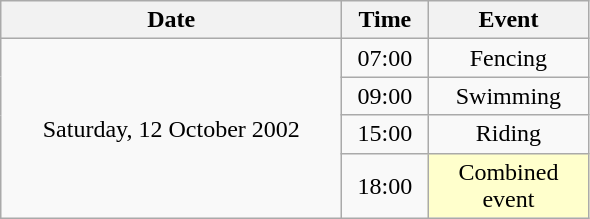<table class = "wikitable" style="text-align:center;">
<tr>
<th width=220>Date</th>
<th width=50>Time</th>
<th width=100>Event</th>
</tr>
<tr>
<td rowspan=4>Saturday, 12 October 2002</td>
<td>07:00</td>
<td>Fencing</td>
</tr>
<tr>
<td>09:00</td>
<td>Swimming</td>
</tr>
<tr>
<td>15:00</td>
<td>Riding</td>
</tr>
<tr>
<td>18:00</td>
<td bgcolor=ffffcc>Combined event</td>
</tr>
</table>
